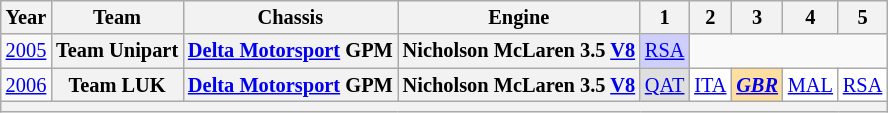<table class="wikitable" style="text-align:center; font-size:85%">
<tr>
<th>Year</th>
<th>Team</th>
<th>Chassis</th>
<th>Engine</th>
<th>1</th>
<th>2</th>
<th>3</th>
<th>4</th>
<th>5</th>
</tr>
<tr>
<td><a href='#'>2005</a></td>
<th nowrap>Team Unipart</th>
<th nowrap><a href='#'>Delta Motorsport</a> GPM</th>
<th nowrap>Nicholson McLaren 3.5 <a href='#'>V8</a></th>
<td style="background:#cfcfff;"><a href='#'>RSA</a><br></td>
<td colspan=4></td>
</tr>
<tr>
<td><a href='#'>2006</a></td>
<th nowrap>Team LUK</th>
<th nowrap><a href='#'>Delta Motorsport</a> GPM</th>
<th nowrap>Nicholson McLaren 3.5 <a href='#'>V8</a></th>
<td style="background:#dfdfdf;"><a href='#'>QAT</a><br></td>
<td style="background:#ffffff;"><a href='#'>ITA</a><br></td>
<td style="background:#ffdf9f;"><strong><em><a href='#'>GBR</a></em></strong><br></td>
<td style="background:#ffffff;"><a href='#'>MAL</a><br></td>
<td style="background:#ffffff;"><a href='#'>RSA</a><br></td>
</tr>
<tr>
<th colspan="9"></th>
</tr>
</table>
